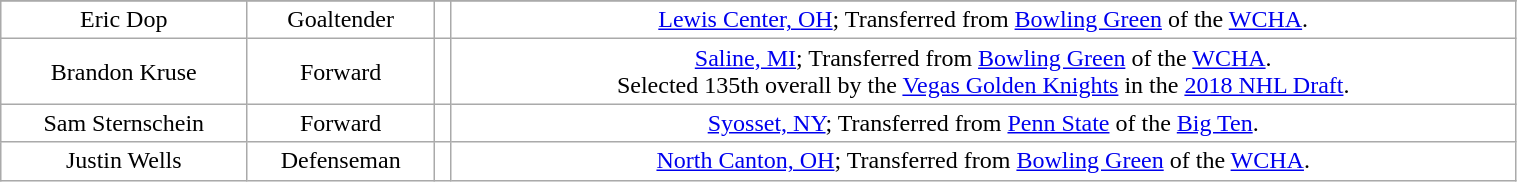<table class="wikitable" width="80%">
<tr align="center"  ;>
</tr>
<tr align="center" style="background:white;color:black;" bgcolor=>
<td>Eric Dop</td>
<td>Goaltender</td>
<td></td>
<td><a href='#'>Lewis Center, OH</a>; Transferred from <a href='#'>Bowling Green</a> of the <a href='#'>WCHA</a>.</td>
</tr>
<tr align="center" style="background:white;color:black;" bgcolor=>
<td>Brandon Kruse</td>
<td>Forward</td>
<td></td>
<td><a href='#'>Saline, MI</a>; Transferred from <a href='#'>Bowling Green</a> of the <a href='#'>WCHA</a>.<br>Selected 135th overall by the <a href='#'>Vegas Golden Knights</a> in the <a href='#'>2018 NHL Draft</a>.</td>
</tr>
<tr align="center" style="background:white;color:black;" bgcolor=>
<td>Sam Sternschein</td>
<td>Forward</td>
<td></td>
<td><a href='#'>Syosset, NY</a>; Transferred from <a href='#'>Penn State</a> of the <a href='#'>Big Ten</a>.</td>
</tr>
<tr align="center" style="background:white;color:black;" bgcolor=>
<td>Justin Wells</td>
<td>Defenseman</td>
<td></td>
<td><a href='#'>North Canton, OH</a>; Transferred from <a href='#'>Bowling Green</a> of the <a href='#'>WCHA</a>.</td>
</tr>
</table>
